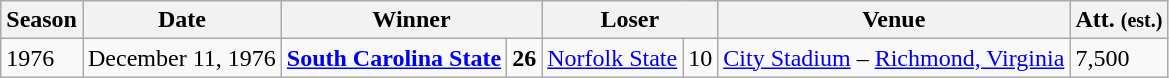<table class="wikitable">
<tr>
<th>Season</th>
<th>Date</th>
<th colspan="2">Winner</th>
<th colspan="2">Loser</th>
<th>Venue</th>
<th>Att. <small>(est.)</small></th>
</tr>
<tr>
<td>1976</td>
<td>December 11, 1976</td>
<td><strong><a href='#'>South Carolina State</a></strong></td>
<td><strong>26</strong></td>
<td><a href='#'>Norfolk State</a></td>
<td>10</td>
<td style="text-align: center;"><a href='#'>City Stadium</a> – <a href='#'>Richmond, Virginia</a></td>
<td>7,500</td>
</tr>
</table>
